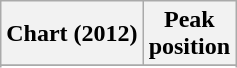<table class="wikitable sortable plainrowheaders">
<tr>
<th>Chart (2012)</th>
<th>Peak<br>position</th>
</tr>
<tr>
</tr>
<tr>
</tr>
</table>
